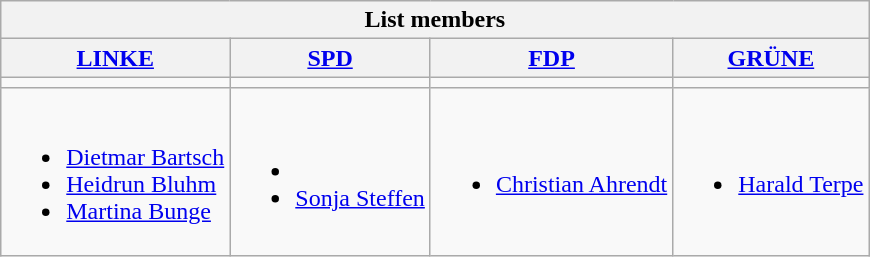<table class=wikitable>
<tr>
<th colspan=4>List members</th>
</tr>
<tr>
<th><a href='#'>LINKE</a></th>
<th><a href='#'>SPD</a></th>
<th><a href='#'>FDP</a></th>
<th><a href='#'>GRÜNE</a></th>
</tr>
<tr>
<td bgcolor=></td>
<td bgcolor=></td>
<td bgcolor=></td>
<td bgcolor=></td>
</tr>
<tr>
<td><br><ul><li><a href='#'>Dietmar Bartsch</a></li><li><a href='#'>Heidrun Bluhm</a></li><li><a href='#'>Martina Bunge</a></li></ul></td>
<td><br><ul><li></li><li><a href='#'>Sonja Steffen</a></li></ul></td>
<td><br><ul><li><a href='#'>Christian Ahrendt</a></li></ul></td>
<td><br><ul><li><a href='#'>Harald Terpe</a></li></ul></td>
</tr>
</table>
